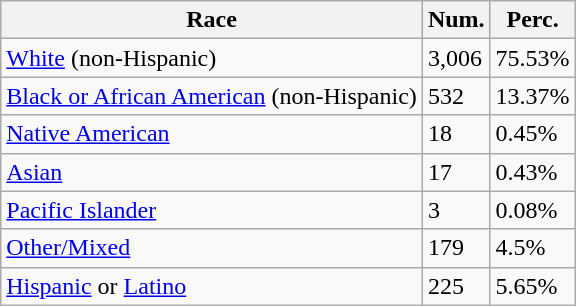<table class="wikitable">
<tr>
<th>Race</th>
<th>Num.</th>
<th>Perc.</th>
</tr>
<tr>
<td><a href='#'>White</a> (non-Hispanic)</td>
<td>3,006</td>
<td>75.53%</td>
</tr>
<tr>
<td><a href='#'>Black or African American</a> (non-Hispanic)</td>
<td>532</td>
<td>13.37%</td>
</tr>
<tr>
<td><a href='#'>Native American</a></td>
<td>18</td>
<td>0.45%</td>
</tr>
<tr>
<td><a href='#'>Asian</a></td>
<td>17</td>
<td>0.43%</td>
</tr>
<tr>
<td><a href='#'>Pacific Islander</a></td>
<td>3</td>
<td>0.08%</td>
</tr>
<tr>
<td><a href='#'>Other/Mixed</a></td>
<td>179</td>
<td>4.5%</td>
</tr>
<tr>
<td><a href='#'>Hispanic</a> or <a href='#'>Latino</a></td>
<td>225</td>
<td>5.65%</td>
</tr>
</table>
